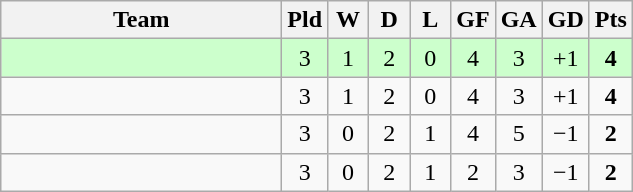<table class="wikitable" style="text-align:center;">
<tr>
<th width=180>Team</th>
<th width=20>Pld</th>
<th width=20>W</th>
<th width=20>D</th>
<th width=20>L</th>
<th width=20>GF</th>
<th width=20>GA</th>
<th width=20>GD</th>
<th width=20>Pts</th>
</tr>
<tr bgcolor="ccffcc">
<td align="left"></td>
<td>3</td>
<td>1</td>
<td>2</td>
<td>0</td>
<td>4</td>
<td>3</td>
<td>+1</td>
<td><strong>4</strong></td>
</tr>
<tr>
<td align="left"></td>
<td>3</td>
<td>1</td>
<td>2</td>
<td>0</td>
<td>4</td>
<td>3</td>
<td>+1</td>
<td><strong>4</strong></td>
</tr>
<tr>
<td align="left"></td>
<td>3</td>
<td>0</td>
<td>2</td>
<td>1</td>
<td>4</td>
<td>5</td>
<td>−1</td>
<td><strong>2</strong></td>
</tr>
<tr>
<td align="left"></td>
<td>3</td>
<td>0</td>
<td>2</td>
<td>1</td>
<td>2</td>
<td>3</td>
<td>−1</td>
<td><strong>2</strong></td>
</tr>
</table>
